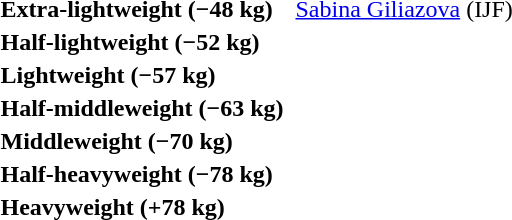<table>
<tr>
<th rowspan=2 style="text-align:left;">Extra-lightweight (−48 kg)</th>
<td rowspan=2></td>
<td rowspan=2> <a href='#'>Sabina Giliazova</a> <span>(<abbr>IJF</abbr>)</span></td>
<td></td>
</tr>
<tr>
<td></td>
</tr>
<tr>
<th rowspan=2 style="text-align:left;">Half-lightweight (−52 kg)</th>
<td rowspan=2></td>
<td rowspan=2></td>
<td></td>
</tr>
<tr>
<td></td>
</tr>
<tr>
<th rowspan=2 style="text-align:left;">Lightweight (−57 kg)</th>
<td rowspan=2></td>
<td rowspan=2></td>
<td></td>
</tr>
<tr>
<td></td>
</tr>
<tr>
<th rowspan=2 style="text-align:left;">Half-middleweight (−63 kg)</th>
<td rowspan=2></td>
<td rowspan=2></td>
<td></td>
</tr>
<tr>
<td></td>
</tr>
<tr>
<th rowspan=2 style="text-align:left;">Middleweight (−70 kg)</th>
<td rowspan=2></td>
<td rowspan=2></td>
<td></td>
</tr>
<tr>
<td></td>
</tr>
<tr>
<th rowspan=2 style="text-align:left;">Half-heavyweight (−78 kg)</th>
<td rowspan=2></td>
<td rowspan=2></td>
<td></td>
</tr>
<tr>
<td></td>
</tr>
<tr>
<th rowspan=2 style="text-align:left;">Heavyweight (+78 kg)</th>
<td rowspan=2></td>
<td rowspan=2></td>
<td></td>
</tr>
<tr>
<td></td>
</tr>
</table>
